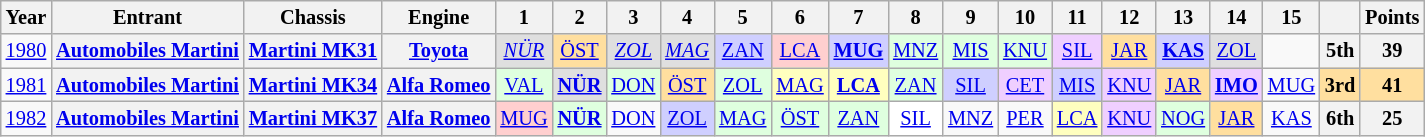<table class="wikitable" style="text-align:center; font-size:85%">
<tr>
<th>Year</th>
<th>Entrant</th>
<th>Chassis</th>
<th>Engine</th>
<th>1</th>
<th>2</th>
<th>3</th>
<th>4</th>
<th>5</th>
<th>6</th>
<th>7</th>
<th>8</th>
<th>9</th>
<th>10</th>
<th>11</th>
<th>12</th>
<th>13</th>
<th>14</th>
<th>15</th>
<th></th>
<th>Points</th>
</tr>
<tr>
<td><a href='#'>1980</a></td>
<th nowrap><a href='#'>Automobiles Martini</a></th>
<th nowrap><a href='#'>Martini MK31</a></th>
<th nowrap><a href='#'>Toyota</a></th>
<td style="background:#DFDFDF;"><em><a href='#'>NÜR</a></em><br></td>
<td style="background:#FFDF9F;"><a href='#'>ÖST</a><br></td>
<td style="background:#DFDFDF;"><em><a href='#'>ZOL</a></em><br></td>
<td style="background:#DFDFDF;"><em><a href='#'>MAG</a></em><br></td>
<td style="background:#CFCFFF;"><a href='#'>ZAN</a><br></td>
<td style="background:#FFCFCF;"><a href='#'>LCA</a><br></td>
<td style="background:#CFCFFF;"><strong><a href='#'>MUG</a></strong><br></td>
<td style="background:#DFFFDF;"><a href='#'>MNZ</a><br></td>
<td style="background:#DFFFDF;"><a href='#'>MIS</a><br></td>
<td style="background:#DFFFDF;"><a href='#'>KNU</a><br></td>
<td style="background:#EFCFFF;"><a href='#'>SIL</a><br></td>
<td style="background:#FFDF9F;"><a href='#'>JAR</a><br></td>
<td style="background:#CFCFFF;"><strong><a href='#'>KAS</a></strong><br></td>
<td style="background:#DFDFDF;"><a href='#'>ZOL</a><br></td>
<td></td>
<th>5th</th>
<th>39</th>
</tr>
<tr>
<td><a href='#'>1981</a></td>
<th nowrap><a href='#'>Automobiles Martini</a></th>
<th nowrap><a href='#'>Martini MK34</a></th>
<th nowrap><a href='#'>Alfa Romeo</a></th>
<td style="background:#DFFFDF;"><a href='#'>VAL</a><br></td>
<td style="background:#DFDFDF;"><strong><a href='#'>NÜR</a></strong><br></td>
<td style="background:#DFFFDF;"><a href='#'>DON</a><br></td>
<td style="background:#FFDF9F;"><a href='#'>ÖST</a><br></td>
<td style="background:#DFFFDF;"><a href='#'>ZOL</a><br></td>
<td style="background:#FFFFBF;"><a href='#'>MAG</a><br></td>
<td style="background:#FFFFBF;"><strong><a href='#'>LCA</a></strong><br></td>
<td style="background:#DFFFDF;"><a href='#'>ZAN</a><br></td>
<td style="background:#CFCFFF;"><a href='#'>SIL</a><br></td>
<td style="background:#EFCFFF;"><a href='#'>CET</a><br></td>
<td style="background:#CFCFFF;"><a href='#'>MIS</a><br></td>
<td style="background:#EFCFFF;"><a href='#'>KNU</a><br></td>
<td style="background:#FFDF9F;"><a href='#'>JAR</a><br></td>
<td style="background:#EFCFFF;"><strong><a href='#'>IMO</a></strong><br></td>
<td><a href='#'>MUG</a></td>
<td style="background:#FFDF9F;"><strong>3rd</strong></td>
<td style="background:#FFDF9F;"><strong>41</strong></td>
</tr>
<tr>
<td><a href='#'>1982</a></td>
<th nowrap><a href='#'>Automobiles Martini</a></th>
<th nowrap><a href='#'>Martini MK37</a></th>
<th nowrap><a href='#'>Alfa Romeo</a></th>
<td style="background:#FFCFCF;"><a href='#'>MUG</a><br></td>
<td style="background:#DFFFDF;"><strong><a href='#'>NÜR</a></strong><br></td>
<td><a href='#'>DON</a></td>
<td style="background:#CFCFFF;"><a href='#'>ZOL</a><br></td>
<td style="background:#DFFFDF;"><a href='#'>MAG</a><br></td>
<td style="background:#DFFFDF;"><a href='#'>ÖST</a><br></td>
<td style="background:#DFFFDF;"><a href='#'>ZAN</a><br></td>
<td style="background:#FFFFFF;"><a href='#'>SIL</a><br></td>
<td><a href='#'>MNZ</a></td>
<td><a href='#'>PER</a></td>
<td style="background:#FFFFBF;"><a href='#'>LCA</a><br></td>
<td style="background:#EFCFFF;"><a href='#'>KNU</a><br></td>
<td style="background:#DFFFDF;"><a href='#'>NOG</a><br></td>
<td style="background:#FFDF9F;"><a href='#'>JAR</a><br></td>
<td><a href='#'>KAS</a></td>
<th>6th</th>
<th>25</th>
</tr>
</table>
